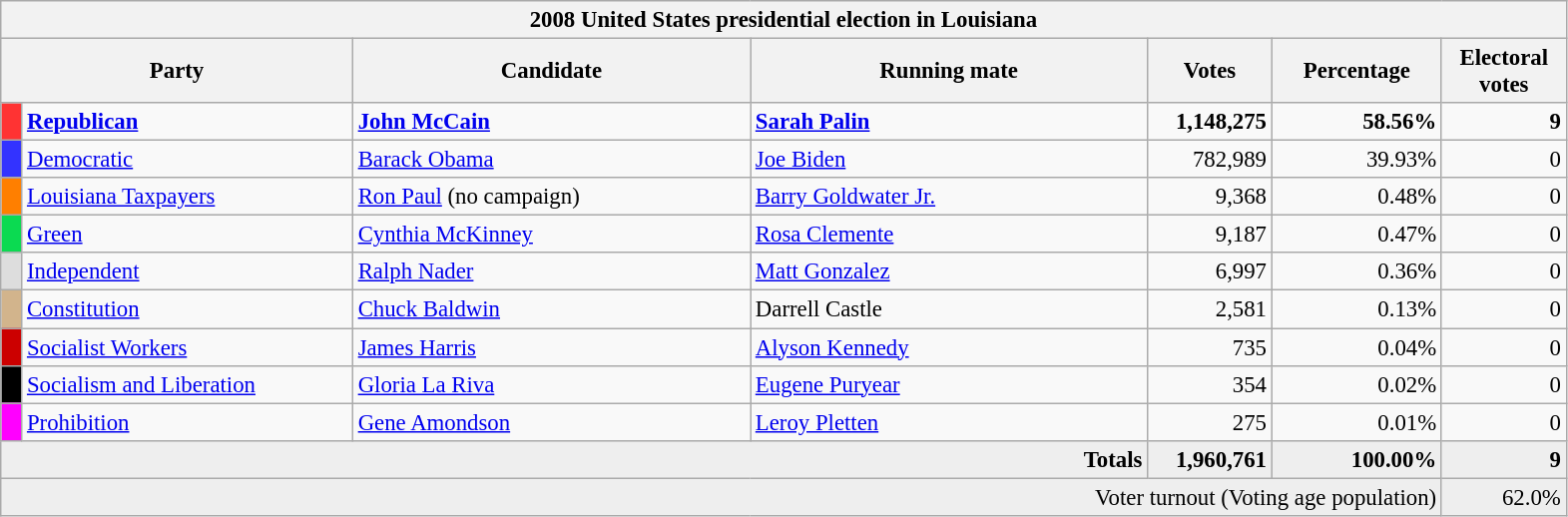<table class="wikitable" style="font-size: 95%;">
<tr>
<th colspan="7">2008 United States presidential election in Louisiana</th>
</tr>
<tr>
<th colspan="2" style="width: 15em">Party</th>
<th style="width: 17em">Candidate</th>
<th style="width: 17em">Running mate</th>
<th style="width: 5em">Votes</th>
<th style="width: 7em">Percentage</th>
<th style="width: 5em">Electoral votes</th>
</tr>
<tr>
<th style="background-color:#FF3333; width: 3px"></th>
<td style="width: 130px"><strong><a href='#'>Republican</a></strong></td>
<td><strong><a href='#'>John McCain</a></strong></td>
<td><strong><a href='#'>Sarah Palin</a></strong></td>
<td align="right"><strong>1,148,275</strong></td>
<td align="right"><strong>58.56%</strong></td>
<td align="right"><strong>9</strong></td>
</tr>
<tr>
<th style="background-color:#3333FF; width: 3px"></th>
<td style="width: 130px"><a href='#'>Democratic</a></td>
<td><a href='#'>Barack Obama</a></td>
<td><a href='#'>Joe Biden</a></td>
<td align="right">782,989</td>
<td align="right">39.93%</td>
<td align="right">0</td>
</tr>
<tr>
<th style="background-color:#FF7F00; width: 3px"></th>
<td style="width: 130px"><a href='#'>Louisiana Taxpayers</a></td>
<td><a href='#'>Ron Paul</a> (no campaign)</td>
<td><a href='#'>Barry Goldwater Jr.</a></td>
<td align="right">9,368</td>
<td align="right">0.48%</td>
<td align="right">0</td>
</tr>
<tr>
<th style="background-color:#0BDA51; width: 3px"></th>
<td style="width: 130px"><a href='#'>Green</a></td>
<td><a href='#'>Cynthia McKinney</a></td>
<td><a href='#'>Rosa Clemente</a></td>
<td align="right">9,187</td>
<td align="right">0.47%</td>
<td align="right">0</td>
</tr>
<tr>
<th style="background-color:#DDDDDD; width: 3px"></th>
<td style="width: 130px"><a href='#'>Independent</a></td>
<td><a href='#'>Ralph Nader</a></td>
<td><a href='#'>Matt Gonzalez</a></td>
<td align="right">6,997</td>
<td align="right">0.36%</td>
<td align="right">0</td>
</tr>
<tr>
<th style="background-color:#D2B48C; width: 3px"></th>
<td style="width: 130px"><a href='#'>Constitution</a></td>
<td><a href='#'>Chuck Baldwin</a></td>
<td>Darrell Castle</td>
<td align="right">2,581</td>
<td align="right">0.13%</td>
<td align="right">0</td>
</tr>
<tr>
<th style="background-color:#CC0000; width: 3px"></th>
<td style="width: 130px"><a href='#'>Socialist Workers</a></td>
<td><a href='#'>James Harris</a></td>
<td><a href='#'>Alyson Kennedy</a></td>
<td align="right">735</td>
<td align="right">0.04%</td>
<td align="right">0</td>
</tr>
<tr>
<th style="background-color:black; width: 3px"></th>
<td style="width: 130px"><a href='#'>Socialism and Liberation</a></td>
<td><a href='#'>Gloria La Riva</a></td>
<td><a href='#'>Eugene Puryear</a></td>
<td align="right">354</td>
<td align="right">0.02%</td>
<td align="right">0</td>
</tr>
<tr>
<th style="background-color:#FF00FF; width: 3px"></th>
<td style="width: 130px"><a href='#'>Prohibition</a></td>
<td><a href='#'>Gene Amondson</a></td>
<td><a href='#'>Leroy Pletten</a></td>
<td align="right">275</td>
<td align="right">0.01%</td>
<td align="right">0</td>
</tr>
<tr bgcolor="#EEEEEE">
<td colspan="4" align="right"><strong>Totals</strong></td>
<td align="right"><strong>1,960,761</strong></td>
<td align="right"><strong>100.00%</strong></td>
<td align="right"><strong>9</strong></td>
</tr>
<tr bgcolor="#EEEEEE">
<td colspan="6" align="right">Voter turnout (Voting age population)</td>
<td colspan="1" align="right">62.0%</td>
</tr>
</table>
